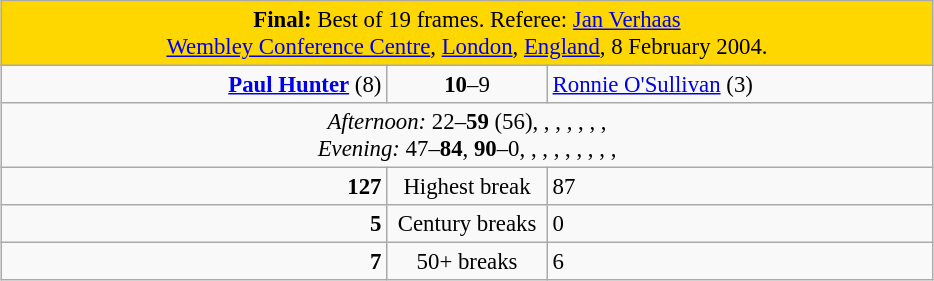<table class="wikitable" style="font-size: 95%; margin: 1em auto 1em auto;">
<tr>
<td colspan="3" align="center" bgcolor="#ffd700"><strong>Final:</strong> Best of 19 frames. Referee: <a href='#'>Jan Verhaas</a><br><a href='#'>Wembley Conference Centre</a>, <a href='#'>London</a>, <a href='#'>England</a>, 8 February 2004.</td>
</tr>
<tr>
<td width="250" align="right"><strong><a href='#'>Paul Hunter</a></strong> (8)<br></td>
<td width="100" align="center"><strong>10</strong>–9</td>
<td width="250"><a href='#'>Ronnie O'Sullivan</a> (3)<br></td>
</tr>
<tr>
<td colspan="3" align="center" style="font-size: 100%"><em>Afternoon:</em> 22–<strong>59</strong> (56), , , , , , ,  <br><em>Evening:</em> 47–<strong>84</strong>, <strong>90</strong>–0, , , , , , , , , </td>
</tr>
<tr>
<td align="right"><strong>127</strong></td>
<td align="center">Highest break</td>
<td>87</td>
</tr>
<tr>
<td align="right"><strong>5</strong></td>
<td align="center">Century breaks</td>
<td>0</td>
</tr>
<tr>
<td align="right"><strong>7</strong></td>
<td align="center">50+ breaks</td>
<td>6</td>
</tr>
</table>
